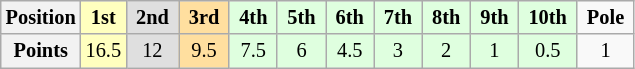<table class="wikitable" style="font-size:85%; text-align:center">
<tr>
<th>Position</th>
<td style="background:#FFFFBF;"> <strong>1st</strong> </td>
<td style="background:#DFDFDF;"> <strong>2nd</strong> </td>
<td style="background:#FFDF9F;"> <strong>3rd</strong> </td>
<td style="background:#DFFFDF;"> <strong>4th</strong> </td>
<td style="background:#DFFFDF;"> <strong>5th</strong> </td>
<td style="background:#DFFFDF;"> <strong>6th</strong> </td>
<td style="background:#DFFFDF;"> <strong>7th</strong> </td>
<td style="background:#DFFFDF;"> <strong>8th</strong> </td>
<td style="background:#DFFFDF;"> <strong>9th</strong> </td>
<td style="background:#DFFFDF;"> <strong>10th</strong> </td>
<td> <strong>Pole</strong> </td>
</tr>
<tr>
<th>Points</th>
<td style="background:#FFFFBF;">16.5</td>
<td style="background:#DFDFDF;">12</td>
<td style="background:#FFDF9F;">9.5</td>
<td style="background:#DFFFDF;">7.5</td>
<td style="background:#DFFFDF;">6</td>
<td style="background:#DFFFDF;">4.5</td>
<td style="background:#DFFFDF;">3</td>
<td style="background:#DFFFDF;">2</td>
<td style="background:#DFFFDF;">1</td>
<td style="background:#DFFFDF;">0.5</td>
<td>1</td>
</tr>
</table>
